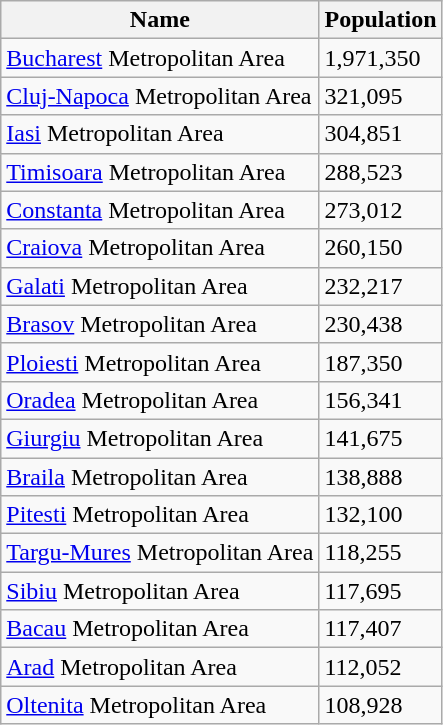<table class="wikitable sortable">
<tr>
<th>Name</th>
<th>Population</th>
</tr>
<tr>
<td><a href='#'>Bucharest</a> Metropolitan Area</td>
<td>1,971,350</td>
</tr>
<tr>
<td><a href='#'>Cluj-Napoca</a> Metropolitan Area</td>
<td>321,095</td>
</tr>
<tr>
<td><a href='#'>Iasi</a> Metropolitan Area</td>
<td>304,851</td>
</tr>
<tr>
<td><a href='#'>Timisoara</a> Metropolitan Area</td>
<td>288,523</td>
</tr>
<tr>
<td><a href='#'>Constanta</a> Metropolitan Area</td>
<td>273,012</td>
</tr>
<tr>
<td><a href='#'>Craiova</a> Metropolitan Area</td>
<td>260,150</td>
</tr>
<tr>
<td><a href='#'>Galati</a> Metropolitan Area</td>
<td>232,217</td>
</tr>
<tr>
<td><a href='#'>Brasov</a> Metropolitan Area</td>
<td>230,438</td>
</tr>
<tr>
<td><a href='#'>Ploiesti</a> Metropolitan Area</td>
<td>187,350</td>
</tr>
<tr>
<td><a href='#'>Oradea</a> Metropolitan Area</td>
<td>156,341</td>
</tr>
<tr>
<td><a href='#'>Giurgiu</a> Metropolitan Area</td>
<td>141,675</td>
</tr>
<tr>
<td><a href='#'>Braila</a> Metropolitan Area</td>
<td>138,888</td>
</tr>
<tr>
<td><a href='#'>Pitesti</a> Metropolitan Area</td>
<td>132,100</td>
</tr>
<tr>
<td><a href='#'>Targu-Mures</a> Metropolitan Area</td>
<td>118,255</td>
</tr>
<tr>
<td><a href='#'>Sibiu</a> Metropolitan Area</td>
<td>117,695</td>
</tr>
<tr>
<td><a href='#'>Bacau</a> Metropolitan Area</td>
<td>117,407</td>
</tr>
<tr>
<td><a href='#'>Arad</a> Metropolitan Area</td>
<td>112,052</td>
</tr>
<tr>
<td><a href='#'>Oltenita</a> Metropolitan Area</td>
<td>108,928</td>
</tr>
</table>
